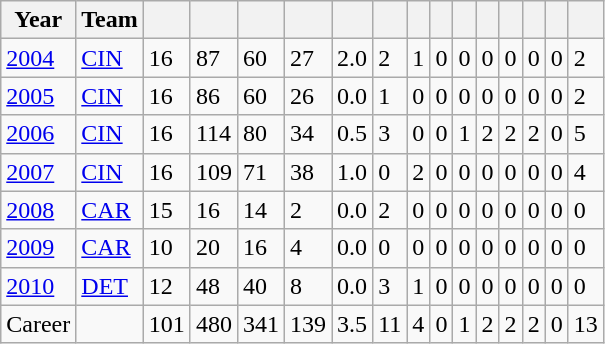<table class="wikitable sortable">
<tr>
<th>Year</th>
<th>Team</th>
<th></th>
<th></th>
<th></th>
<th></th>
<th></th>
<th></th>
<th></th>
<th></th>
<th></th>
<th></th>
<th></th>
<th></th>
<th></th>
<th></th>
</tr>
<tr>
<td><a href='#'>2004</a></td>
<td><a href='#'>CIN</a></td>
<td>16</td>
<td>87</td>
<td>60</td>
<td>27</td>
<td>2.0</td>
<td>2</td>
<td>1</td>
<td>0</td>
<td>0</td>
<td>0</td>
<td>0</td>
<td>0</td>
<td>0</td>
<td>2</td>
</tr>
<tr>
<td><a href='#'>2005</a></td>
<td><a href='#'>CIN</a></td>
<td>16</td>
<td>86</td>
<td>60</td>
<td>26</td>
<td>0.0</td>
<td>1</td>
<td>0</td>
<td>0</td>
<td>0</td>
<td>0</td>
<td>0</td>
<td>0</td>
<td>0</td>
<td>2</td>
</tr>
<tr>
<td><a href='#'>2006</a></td>
<td><a href='#'>CIN</a></td>
<td>16</td>
<td>114</td>
<td>80</td>
<td>34</td>
<td>0.5</td>
<td>3</td>
<td>0</td>
<td>0</td>
<td>1</td>
<td>2</td>
<td>2</td>
<td>2</td>
<td>0</td>
<td>5</td>
</tr>
<tr>
<td><a href='#'>2007</a></td>
<td><a href='#'>CIN</a></td>
<td>16</td>
<td>109</td>
<td>71</td>
<td>38</td>
<td>1.0</td>
<td>0</td>
<td>2</td>
<td>0</td>
<td>0</td>
<td>0</td>
<td>0</td>
<td>0</td>
<td>0</td>
<td>4</td>
</tr>
<tr>
<td><a href='#'>2008</a></td>
<td><a href='#'>CAR</a></td>
<td>15</td>
<td>16</td>
<td>14</td>
<td>2</td>
<td>0.0</td>
<td>2</td>
<td>0</td>
<td>0</td>
<td>0</td>
<td>0</td>
<td>0</td>
<td>0</td>
<td>0</td>
<td>0</td>
</tr>
<tr>
<td><a href='#'>2009</a></td>
<td><a href='#'>CAR</a></td>
<td>10</td>
<td>20</td>
<td>16</td>
<td>4</td>
<td>0.0</td>
<td>0</td>
<td>0</td>
<td>0</td>
<td>0</td>
<td>0</td>
<td>0</td>
<td>0</td>
<td>0</td>
<td>0</td>
</tr>
<tr>
<td><a href='#'>2010</a></td>
<td><a href='#'>DET</a></td>
<td>12</td>
<td>48</td>
<td>40</td>
<td>8</td>
<td>0.0</td>
<td>3</td>
<td>1</td>
<td>0</td>
<td>0</td>
<td>0</td>
<td>0</td>
<td>0</td>
<td>0</td>
<td>0</td>
</tr>
<tr class="sortbottom">
<td>Career</td>
<td></td>
<td>101</td>
<td>480</td>
<td>341</td>
<td>139</td>
<td>3.5</td>
<td>11</td>
<td>4</td>
<td>0</td>
<td>1</td>
<td>2</td>
<td>2</td>
<td>2</td>
<td>0</td>
<td>13</td>
</tr>
</table>
